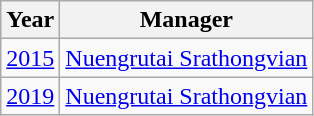<table class="wikitable">
<tr>
<th>Year</th>
<th>Manager</th>
</tr>
<tr>
<td align=center><a href='#'>2015</a></td>
<td> <a href='#'>Nuengrutai Srathongvian</a></td>
</tr>
<tr>
<td align=center><a href='#'>2019</a></td>
<td> <a href='#'>Nuengrutai Srathongvian</a></td>
</tr>
</table>
